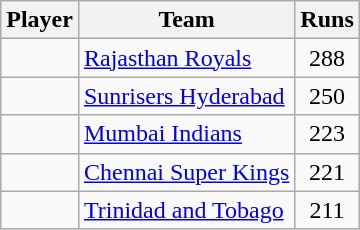<table class="wikitable sortable" style="text-align: center">
<tr>
<th>Player</th>
<th>Team</th>
<th>Runs</th>
</tr>
<tr>
<td style="text-align:left"></td>
<td style="text-align:left"><a href='#'>Rajasthan Royals</a></td>
<td>288</td>
</tr>
<tr>
<td style="text-align:left"></td>
<td style="text-align:left"><a href='#'>Sunrisers Hyderabad</a></td>
<td>250</td>
</tr>
<tr>
<td style="text-align:left"></td>
<td style="text-align:left"><a href='#'>Mumbai Indians</a></td>
<td>223</td>
</tr>
<tr>
<td style="text-align:left"></td>
<td style="text-align:left"><a href='#'>Chennai Super Kings</a></td>
<td>221</td>
</tr>
<tr>
<td style="text-align:left"></td>
<td style="text-align:left"><a href='#'>Trinidad and Tobago</a></td>
<td>211</td>
</tr>
</table>
